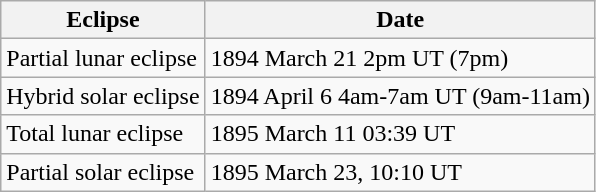<table class="wikitable">
<tr>
<th>Eclipse</th>
<th>Date</th>
</tr>
<tr>
<td>Partial lunar eclipse</td>
<td>1894 March 21 2pm UT (7pm)</td>
</tr>
<tr>
<td>Hybrid solar eclipse</td>
<td>1894 April 6 4am-7am UT (9am-11am)</td>
</tr>
<tr>
<td>Total lunar eclipse</td>
<td>1895 March 11 03:39 UT</td>
</tr>
<tr>
<td>Partial solar eclipse</td>
<td>1895 March 23, 10:10 UT</td>
</tr>
</table>
